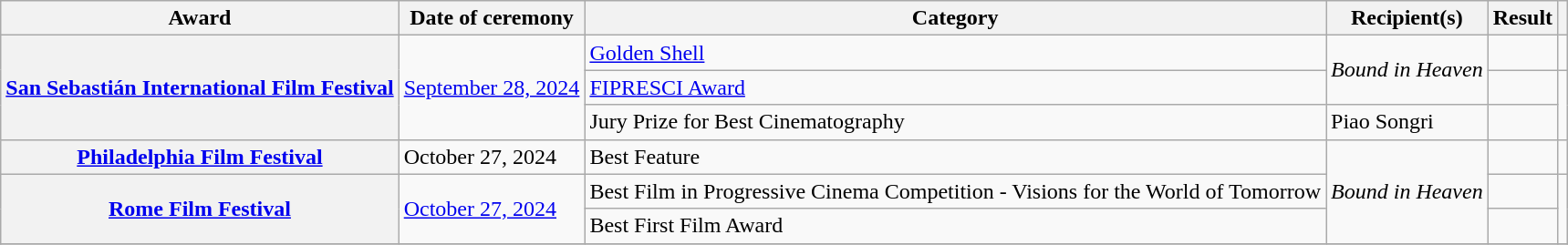<table class="wikitable sortable plainrowheaders">
<tr>
<th scope="col">Award</th>
<th scope="col">Date of ceremony</th>
<th scope="col">Category</th>
<th scope="col">Recipient(s)</th>
<th scope="col">Result</th>
<th scope="col" class="unsortable"></th>
</tr>
<tr>
<th scope="row" rowspan="3"><a href='#'>San Sebastián International Film Festival</a></th>
<td rowspan="3"><a href='#'>September 28, 2024</a></td>
<td><a href='#'>Golden Shell</a></td>
<td rowspan="2"><em>Bound in Heaven</em></td>
<td></td>
<td align="center"></td>
</tr>
<tr>
<td><a href='#'>FIPRESCI Award</a></td>
<td></td>
<td align="center" rowspan="2"></td>
</tr>
<tr>
<td>Jury Prize for Best Cinematography</td>
<td>Piao Songri</td>
<td></td>
</tr>
<tr>
<th scope="row" rowspan="1"><a href='#'>Philadelphia Film Festival</a></th>
<td rowspan="1">October 27, 2024</td>
<td>Best Feature</td>
<td rowspan="3"><em>Bound in Heaven</em></td>
<td></td>
<td align="center"></td>
</tr>
<tr>
<th scope="row" rowspan="2"><a href='#'>Rome Film Festival</a></th>
<td rowspan="2"><a href='#'>October 27, 2024</a></td>
<td>Best Film in Progressive Cinema Competition - Visions for the World of Tomorrow</td>
<td></td>
<td align="center" rowspan="2"></td>
</tr>
<tr>
<td>Best First Film Award</td>
<td></td>
</tr>
<tr>
</tr>
</table>
